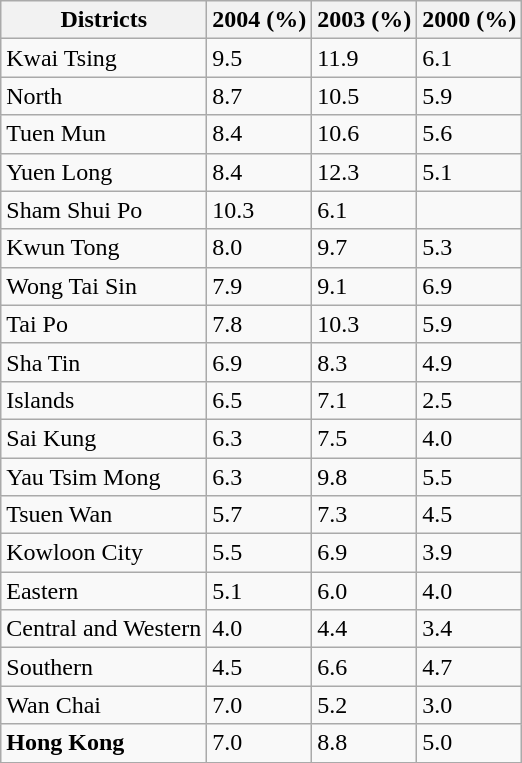<table class="wikitable sortable">
<tr>
<th>Districts</th>
<th>2004 (%)</th>
<th>2003 (%)</th>
<th>2000 (%)</th>
</tr>
<tr>
<td>Kwai Tsing</td>
<td>9.5</td>
<td>11.9</td>
<td>6.1</td>
</tr>
<tr>
<td>North</td>
<td>8.7</td>
<td>10.5</td>
<td>5.9</td>
</tr>
<tr>
<td>Tuen Mun</td>
<td>8.4</td>
<td>10.6</td>
<td>5.6</td>
</tr>
<tr>
<td>Yuen Long</td>
<td>8.4</td>
<td>12.3</td>
<td>5.1</td>
</tr>
<tr>
<td>Sham Shui Po</td>
<td>10.3</td>
<td>6.1</td>
<td></td>
</tr>
<tr>
<td>Kwun Tong</td>
<td>8.0</td>
<td>9.7</td>
<td>5.3</td>
</tr>
<tr>
<td>Wong Tai Sin</td>
<td>7.9</td>
<td>9.1</td>
<td>6.9</td>
</tr>
<tr>
<td>Tai Po</td>
<td>7.8</td>
<td>10.3</td>
<td>5.9</td>
</tr>
<tr>
<td>Sha Tin</td>
<td>6.9</td>
<td>8.3</td>
<td>4.9</td>
</tr>
<tr>
<td>Islands</td>
<td>6.5</td>
<td>7.1</td>
<td>2.5</td>
</tr>
<tr>
<td>Sai Kung</td>
<td>6.3</td>
<td>7.5</td>
<td>4.0</td>
</tr>
<tr>
<td>Yau Tsim Mong</td>
<td>6.3</td>
<td>9.8</td>
<td>5.5</td>
</tr>
<tr>
<td>Tsuen Wan</td>
<td>5.7</td>
<td>7.3</td>
<td>4.5</td>
</tr>
<tr>
<td>Kowloon City</td>
<td>5.5</td>
<td>6.9</td>
<td>3.9</td>
</tr>
<tr>
<td>Eastern</td>
<td>5.1</td>
<td>6.0</td>
<td>4.0</td>
</tr>
<tr>
<td>Central and Western</td>
<td>4.0</td>
<td>4.4</td>
<td>3.4</td>
</tr>
<tr>
<td>Southern</td>
<td>4.5</td>
<td>6.6</td>
<td>4.7</td>
</tr>
<tr>
<td>Wan Chai</td>
<td>7.0</td>
<td>5.2</td>
<td>3.0</td>
</tr>
<tr>
<td><strong>Hong Kong</strong></td>
<td>7.0</td>
<td>8.8</td>
<td>5.0</td>
</tr>
</table>
